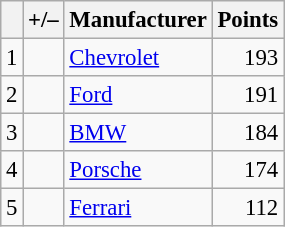<table class="wikitable" style="font-size: 95%;">
<tr>
<th scope="col"></th>
<th scope="col">+/–</th>
<th scope="col">Manufacturer</th>
<th scope="col">Points</th>
</tr>
<tr>
<td align=center>1</td>
<td align="left"></td>
<td> <a href='#'>Chevrolet</a></td>
<td align=right>193</td>
</tr>
<tr>
<td align=center>2</td>
<td align="left"></td>
<td> <a href='#'>Ford</a></td>
<td align=right>191</td>
</tr>
<tr>
<td align=center>3</td>
<td align="left"></td>
<td> <a href='#'>BMW</a></td>
<td align=right>184</td>
</tr>
<tr>
<td align=center>4</td>
<td align="left"></td>
<td> <a href='#'>Porsche</a></td>
<td align=right>174</td>
</tr>
<tr>
<td align=center>5</td>
<td align="left"></td>
<td> <a href='#'>Ferrari</a></td>
<td align=right>112</td>
</tr>
</table>
